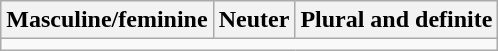<table class="wikitable">
<tr>
<th>Masculine/feminine</th>
<th>Neuter</th>
<th>Plural and definite</th>
</tr>
<tr>
<td colspan="3" style="text-align: center;"></td>
</tr>
</table>
